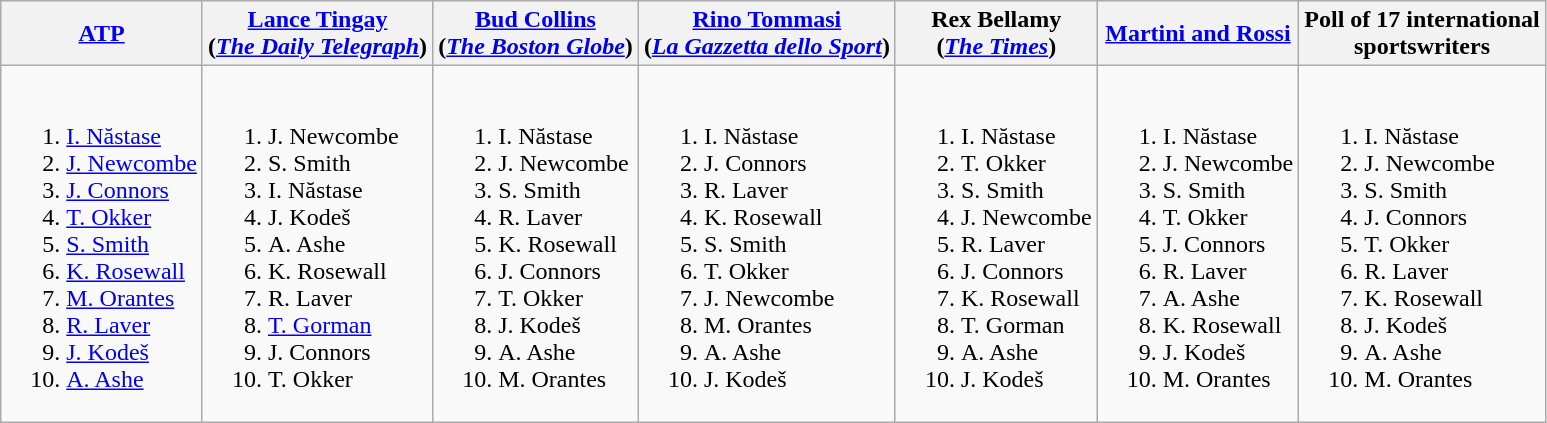<table class="wikitable">
<tr>
<th><a href='#'>ATP</a></th>
<th><a href='#'>Lance Tingay</a><br>(<em><a href='#'>The Daily Telegraph</a></em>)</th>
<th><a href='#'>Bud Collins</a><br>(<em><a href='#'>The Boston Globe</a></em>)</th>
<th><a href='#'>Rino Tommasi</a><br>(<em><a href='#'>La Gazzetta dello Sport</a></em>)</th>
<th>Rex Bellamy<br>(<em><a href='#'>The Times</a></em>)</th>
<th><a href='#'>Martini and Rossi</a></th>
<th>Poll of 17 international<br>sportswriters</th>
</tr>
<tr style="vertical-align: top;">
<td style="white-space: nowrap;"><br><ol><li> <a href='#'>I. Năstase</a></li><li> <a href='#'>J. Newcombe</a></li><li> <a href='#'>J. Connors</a></li><li> <a href='#'>T. Okker</a></li><li> <a href='#'>S. Smith</a></li><li> <a href='#'>K. Rosewall</a></li><li> <a href='#'>M. Orantes</a></li><li> <a href='#'>R. Laver</a></li><li> <a href='#'>J. Kodeš</a></li><li> <a href='#'>A. Ashe</a></li></ol></td>
<td style="white-space: nowrap;"><br><ol><li> J. Newcombe</li><li> S. Smith</li><li> I. Năstase</li><li> J. Kodeš</li><li> A. Ashe</li><li> K. Rosewall</li><li> R. Laver</li><li> <a href='#'>T. Gorman</a></li><li> J. Connors</li><li> T. Okker</li></ol></td>
<td style="white-space: nowrap;"><br><ol><li> I. Năstase</li><li> J. Newcombe</li><li> S. Smith</li><li> R. Laver</li><li> K. Rosewall</li><li> J. Connors</li><li> T. Okker</li><li> J. Kodeš</li><li> A. Ashe</li><li> M. Orantes</li></ol></td>
<td style="white-space: nowrap;"><br><ol><li> I. Năstase</li><li> J. Connors</li><li> R. Laver</li><li> K. Rosewall</li><li> S. Smith</li><li> T. Okker</li><li> J. Newcombe</li><li> M. Orantes</li><li> A. Ashe</li><li> J. Kodeš</li></ol></td>
<td style="white-space: nowrap;"><br><ol><li> I. Năstase</li><li> T. Okker</li><li> S. Smith</li><li> J. Newcombe</li><li> R. Laver</li><li> J. Connors</li><li> K. Rosewall</li><li> T. Gorman</li><li> A. Ashe</li><li> J. Kodeš</li></ol></td>
<td style="white-space: nowrap;"><br><ol><li> I. Năstase</li><li> J. Newcombe</li><li> S. Smith</li><li> T. Okker</li><li> J. Connors</li><li> R. Laver</li><li> A. Ashe</li><li> K. Rosewall</li><li> J. Kodeš</li><li> M. Orantes</li></ol></td>
<td style="white-space: nowrap;"><br><ol><li> I. Năstase</li><li> J. Newcombe</li><li> S. Smith</li><li> J. Connors</li><li> T. Okker</li><li> R. Laver</li><li> K. Rosewall</li><li> J. Kodeš</li><li> A. Ashe</li><li> M. Orantes</li></ol></td>
</tr>
</table>
